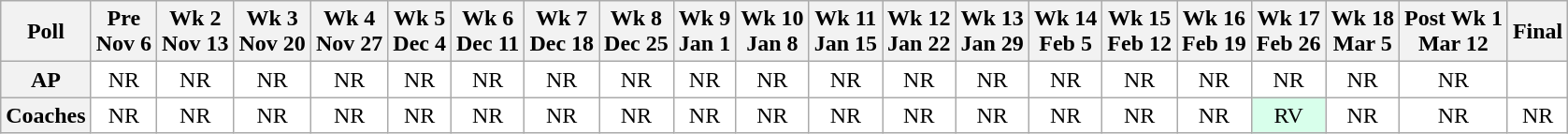<table class="wikitable" style="white-space:nowrap;">
<tr>
<th>Poll</th>
<th>Pre<br>Nov 6</th>
<th>Wk 2<br>Nov 13</th>
<th>Wk 3<br>Nov 20</th>
<th>Wk 4<br>Nov 27</th>
<th>Wk 5<br>Dec 4</th>
<th>Wk 6<br>Dec 11</th>
<th>Wk 7<br>Dec 18</th>
<th>Wk 8<br>Dec 25</th>
<th>Wk 9<br>Jan 1</th>
<th>Wk 10<br>Jan 8</th>
<th>Wk 11<br>Jan 15</th>
<th>Wk 12<br>Jan 22</th>
<th>Wk 13<br>Jan 29</th>
<th>Wk 14<br>Feb 5</th>
<th>Wk 15<br>Feb 12</th>
<th>Wk 16<br>Feb 19</th>
<th>Wk 17<br>Feb 26</th>
<th>Wk 18<br>Mar 5</th>
<th>Post Wk 1<br>Mar 12</th>
<th>Final</th>
</tr>
<tr style="text-align:center;">
<th>AP</th>
<td style="background:#FFF;">NR</td>
<td style="background:#FFF;">NR</td>
<td style="background:#FFF;">NR</td>
<td style="background:#FFF;">NR</td>
<td style="background:#FFF">NR</td>
<td style="background:#FFF;">NR</td>
<td style="background:#FFF;">NR</td>
<td style="background:#FFF;">NR</td>
<td style="background:#FFF;">NR</td>
<td style="background:#FFF;">NR</td>
<td style="background:#FFF;">NR</td>
<td style="background:#FFF;">NR</td>
<td style="background:#FFF;">NR</td>
<td style="background:#FFF;">NR</td>
<td style="background:#FFF;">NR</td>
<td style="background:#FFF;">NR</td>
<td style="background:#FFF;">NR</td>
<td style="background:#FFF;">NR</td>
<td style="background:#FFF;">NR</td>
<td style="background:#FFF;"></td>
</tr>
<tr style="text-align:center;">
<th>Coaches</th>
<td style="background:#FFF;">NR</td>
<td style="background:#FFF;">NR</td>
<td style="background:#FFF;">NR</td>
<td style="background:#FFF;">NR</td>
<td style="background:#FFF;">NR</td>
<td style="background:#FFF;">NR</td>
<td style="background:#FFF;">NR</td>
<td style="background:#FFF;">NR</td>
<td style="background:#FFF;">NR</td>
<td style="background:#FFF;">NR</td>
<td style="background:#FFF;">NR</td>
<td style="background:#FFF;">NR</td>
<td style="background:#FFF;">NR</td>
<td style="background:#FFF;">NR</td>
<td style="background:#FFF;">NR</td>
<td style="background:#FFF;">NR</td>
<td style="background:#D8FFEB;">RV</td>
<td style="background:#FFF;">NR</td>
<td style="background:#FFF;">NR</td>
<td style="background:#FFF;">NR</td>
</tr>
</table>
